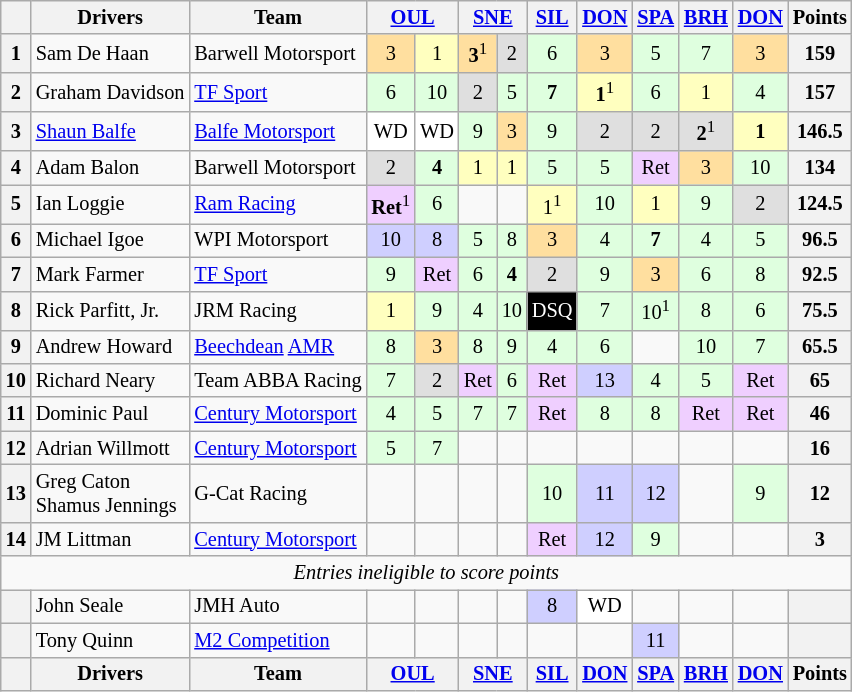<table class="wikitable" style="font-size:85%; text-align:center;">
<tr>
<th></th>
<th>Drivers</th>
<th>Team</th>
<th colspan=2><a href='#'>OUL</a></th>
<th colspan=2><a href='#'>SNE</a></th>
<th><a href='#'>SIL</a></th>
<th><a href='#'>DON</a></th>
<th><a href='#'>SPA</a></th>
<th><a href='#'>BRH</a></th>
<th><a href='#'>DON</a></th>
<th>Points</th>
</tr>
<tr>
<th>1</th>
<td align=left> Sam De Haan</td>
<td align=left> Barwell Motorsport</td>
<td style="background:#ffdf9f;">3</td>
<td style="background:#ffffbf;">1</td>
<td style="background:#ffdf9f;"><strong>3</strong><sup>1</sup></td>
<td style="background:#dfdfdf;">2</td>
<td style="background:#dfffdf;">6</td>
<td style="background:#ffdf9f;">3</td>
<td style="background:#dfffdf;">5</td>
<td style="background:#dfffdf;">7</td>
<td style="background:#ffdf9f;">3</td>
<th>159</th>
</tr>
<tr>
<th>2</th>
<td align=left> Graham Davidson</td>
<td align=left> <a href='#'>TF Sport</a></td>
<td style="background:#dfffdf;">6</td>
<td style="background:#dfffdf;">10</td>
<td style="background:#dfdfdf;">2</td>
<td style="background:#dfffdf;">5</td>
<td style="background:#dfffdf;"><strong>7</strong></td>
<td style="background:#ffffbf;"><strong>1</strong><sup>1</sup></td>
<td style="background:#dfffdf;">6</td>
<td style="background:#ffffbf;">1</td>
<td style="background:#dfffdf;">4</td>
<th>157</th>
</tr>
<tr>
<th>3</th>
<td align=left> <a href='#'>Shaun Balfe</a></td>
<td align=left> <a href='#'>Balfe Motorsport</a></td>
<td style="background:#ffffff;">WD</td>
<td style="background:#ffffff;">WD</td>
<td style="background:#dfffdf;">9</td>
<td style="background:#ffdf9f;">3</td>
<td style="background:#dfffdf;">9</td>
<td style="background:#dfdfdf;">2</td>
<td style="background:#dfdfdf;">2</td>
<td style="background:#dfdfdf;"><strong>2</strong><sup>1</sup></td>
<td style="background:#ffffbf;"><strong>1</strong></td>
<th>146.5</th>
</tr>
<tr>
<th>4</th>
<td align=left> Adam Balon</td>
<td align=left> Barwell Motorsport</td>
<td style="background:#dfdfdf;">2</td>
<td style="background:#dfffdf;"><strong>4</strong></td>
<td style="background:#ffffbf;">1</td>
<td style="background:#ffffbf;">1</td>
<td style="background:#dfffdf;">5</td>
<td style="background:#dfffdf;">5</td>
<td style="background:#efcfff;">Ret</td>
<td style="background:#ffdf9f;">3</td>
<td style="background:#dfffdf;">10</td>
<th>134</th>
</tr>
<tr>
<th>5</th>
<td align=left> Ian Loggie</td>
<td align=left> <a href='#'>Ram Racing</a></td>
<td style="background:#efcfff;"><strong>Ret</strong><sup>1</sup></td>
<td style="background:#dfffdf;">6</td>
<td></td>
<td></td>
<td style="background:#ffffbf;">1<sup>1</sup></td>
<td style="background:#dfffdf;">10</td>
<td style="background:#ffffbf;">1</td>
<td style="background:#dfffdf;">9</td>
<td style="background:#dfdfdf;">2</td>
<th>124.5</th>
</tr>
<tr>
<th>6</th>
<td align=left> Michael Igoe</td>
<td align=left> WPI Motorsport</td>
<td style="background:#cfcfff;">10</td>
<td style="background:#cfcfff;">8</td>
<td style="background:#dfffdf;">5</td>
<td style="background:#dfffdf;">8</td>
<td style="background:#ffdf9f;">3</td>
<td style="background:#dfffdf;">4</td>
<td style="background:#dfffdf;"><strong>7</strong></td>
<td style="background:#dfffdf;">4</td>
<td style="background:#dfffdf;">5</td>
<th>96.5</th>
</tr>
<tr>
<th>7</th>
<td align=left> Mark Farmer</td>
<td align=left> <a href='#'>TF Sport</a></td>
<td style="background:#dfffdf;">9</td>
<td style="background:#efcfff;">Ret</td>
<td style="background:#dfffdf;">6</td>
<td style="background:#dfffdf;"><strong>4</strong></td>
<td style="background:#dfdfdf;">2</td>
<td style="background:#dfffdf;">9</td>
<td style="background:#ffdf9f;">3</td>
<td style="background:#dfffdf;">6</td>
<td style="background:#dfffdf;">8</td>
<th>92.5</th>
</tr>
<tr>
<th>8</th>
<td align=left> Rick Parfitt, Jr.</td>
<td align=left> JRM Racing</td>
<td style="background:#ffffbf;">1</td>
<td style="background:#dfffdf;">9</td>
<td style="background:#dfffdf;">4</td>
<td style="background:#dfffdf;">10</td>
<td style="background:#000000; color:#ffffff;">DSQ</td>
<td style="background:#dfffdf;">7</td>
<td style="background:#dfffdf;">10<sup>1</sup></td>
<td style="background:#dfffdf;">8</td>
<td style="background:#dfffdf;">6</td>
<th>75.5</th>
</tr>
<tr>
<th>9</th>
<td align=left> Andrew Howard</td>
<td align=left> <a href='#'>Beechdean</a> <a href='#'>AMR</a></td>
<td style="background:#dfffdf;">8</td>
<td style="background:#ffdf9f;">3</td>
<td style="background:#dfffdf;">8</td>
<td style="background:#dfffdf;">9</td>
<td style="background:#dfffdf;">4</td>
<td style="background:#dfffdf;">6</td>
<td></td>
<td style="background:#dfffdf;">10</td>
<td style="background:#dfffdf;">7</td>
<th>65.5</th>
</tr>
<tr>
<th>10</th>
<td align=left> Richard Neary</td>
<td align=left> Team ABBA Racing</td>
<td style="background:#dfffdf;">7</td>
<td style="background:#dfdfdf;">2</td>
<td style="background:#efcfff;">Ret</td>
<td style="background:#dfffdf;">6</td>
<td style="background:#efcfff;">Ret</td>
<td style="background:#cfcfff;">13</td>
<td style="background:#dfffdf;">4</td>
<td style="background:#dfffdf;">5</td>
<td style="background:#efcfff;">Ret</td>
<th>65</th>
</tr>
<tr>
<th>11</th>
<td align=left> Dominic Paul</td>
<td align=left> <a href='#'>Century Motorsport</a></td>
<td style="background:#dfffdf;">4</td>
<td style="background:#dfffdf;">5</td>
<td style="background:#dfffdf;">7</td>
<td style="background:#dfffdf;">7</td>
<td style="background:#efcfff;">Ret</td>
<td style="background:#dfffdf;">8</td>
<td style="background:#dfffdf;">8</td>
<td style="background:#efcfff;">Ret</td>
<td style="background:#efcfff;">Ret</td>
<th>46</th>
</tr>
<tr>
<th>12</th>
<td align=left> Adrian Willmott</td>
<td align=left> <a href='#'>Century Motorsport</a></td>
<td style="background:#dfffdf;">5</td>
<td style="background:#dfffdf;">7</td>
<td></td>
<td></td>
<td></td>
<td></td>
<td></td>
<td></td>
<td></td>
<th>16</th>
</tr>
<tr>
<th>13</th>
<td align=left> Greg Caton<br> Shamus Jennings</td>
<td align=left> G-Cat Racing</td>
<td></td>
<td></td>
<td></td>
<td></td>
<td style="background:#dfffdf;">10</td>
<td style="background:#cfcfff;">11</td>
<td style="background:#cfcfff;">12</td>
<td></td>
<td style="background:#dfffdf;">9</td>
<th>12</th>
</tr>
<tr>
<th>14</th>
<td align=left> JM Littman</td>
<td align=left> <a href='#'>Century Motorsport</a></td>
<td></td>
<td></td>
<td></td>
<td></td>
<td style="background:#efcfff;">Ret</td>
<td style="background:#cfcfff;">12</td>
<td style="background:#dfffdf;">9</td>
<td></td>
<td></td>
<th>3</th>
</tr>
<tr>
<td colspan=13><em>Entries ineligible to score points</em></td>
</tr>
<tr>
<th></th>
<td align=left> John Seale</td>
<td align=left> JMH Auto</td>
<td></td>
<td></td>
<td></td>
<td></td>
<td style="background:#cfcfff;">8</td>
<td style="background:#ffffff;">WD</td>
<td></td>
<td></td>
<td></td>
<th></th>
</tr>
<tr>
<th></th>
<td align=left> Tony Quinn</td>
<td align=left> <a href='#'>M2 Competition</a></td>
<td></td>
<td></td>
<td></td>
<td></td>
<td></td>
<td></td>
<td style="background:#cfcfff;">11</td>
<td></td>
<td></td>
<th></th>
</tr>
<tr>
<th></th>
<th>Drivers</th>
<th>Team</th>
<th colspan=2><a href='#'>OUL</a></th>
<th colspan=2><a href='#'>SNE</a></th>
<th><a href='#'>SIL</a></th>
<th><a href='#'>DON</a></th>
<th><a href='#'>SPA</a></th>
<th><a href='#'>BRH</a></th>
<th><a href='#'>DON</a></th>
<th>Points</th>
</tr>
</table>
